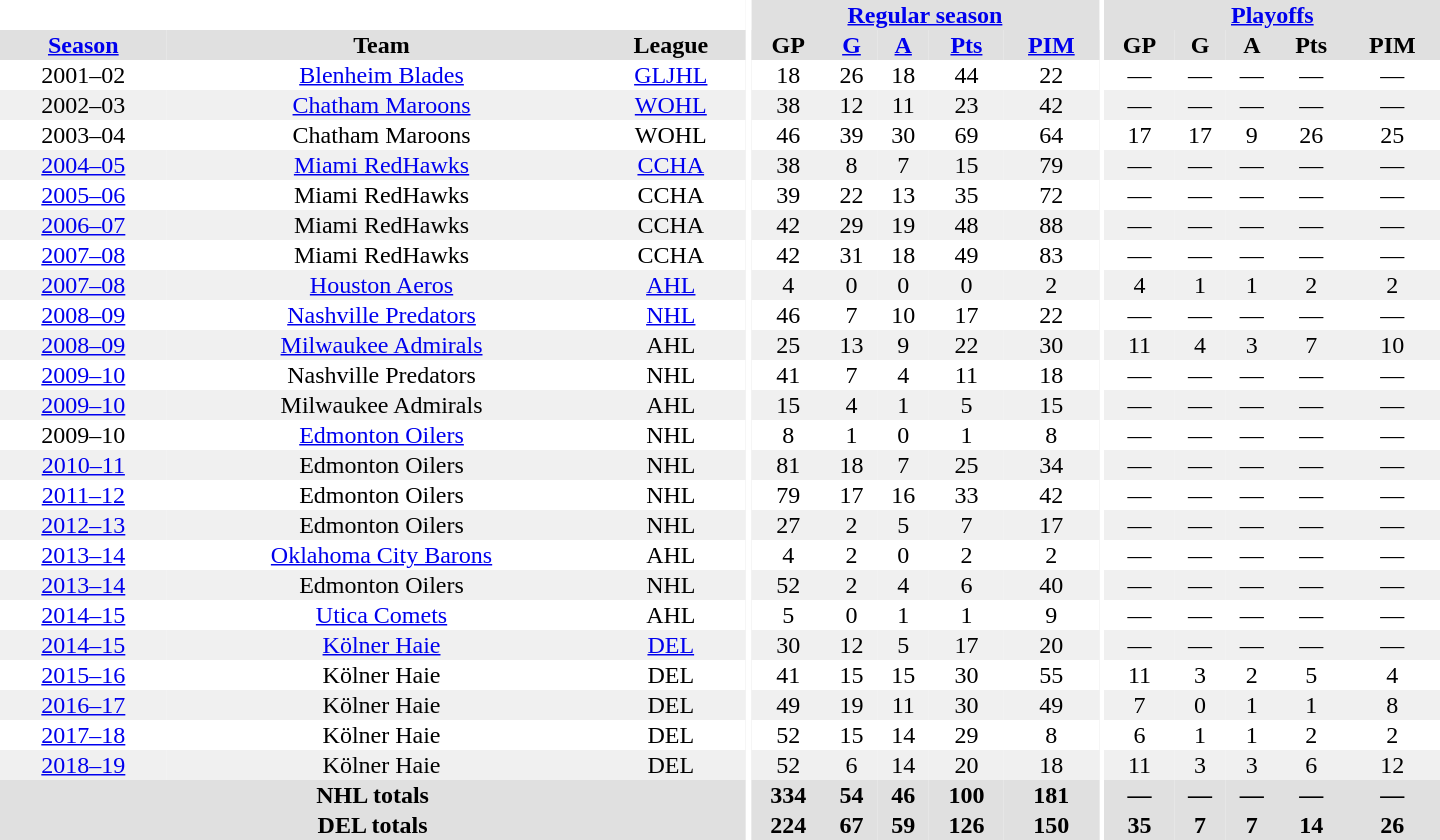<table border="0" cellpadding="1" cellspacing="0" style="text-align:center; width:60em">
<tr bgcolor="#e0e0e0">
<th colspan="3" bgcolor="#ffffff"></th>
<th rowspan="99" bgcolor="#ffffff"></th>
<th colspan="5"><a href='#'>Regular season</a></th>
<th rowspan="99" bgcolor="#ffffff"></th>
<th colspan="5"><a href='#'>Playoffs</a></th>
</tr>
<tr bgcolor="#e0e0e0">
<th><a href='#'>Season</a></th>
<th>Team</th>
<th>League</th>
<th>GP</th>
<th><a href='#'>G</a></th>
<th><a href='#'>A</a></th>
<th><a href='#'>Pts</a></th>
<th><a href='#'>PIM</a></th>
<th>GP</th>
<th>G</th>
<th>A</th>
<th>Pts</th>
<th>PIM</th>
</tr>
<tr>
<td>2001–02</td>
<td><a href='#'>Blenheim Blades</a></td>
<td><a href='#'>GLJHL</a></td>
<td>18</td>
<td>26</td>
<td>18</td>
<td>44</td>
<td>22</td>
<td>—</td>
<td>—</td>
<td>—</td>
<td>—</td>
<td>—</td>
</tr>
<tr style="background:#f0f0f0;">
<td>2002–03</td>
<td><a href='#'>Chatham Maroons</a></td>
<td><a href='#'>WOHL</a></td>
<td>38</td>
<td>12</td>
<td>11</td>
<td>23</td>
<td>42</td>
<td>—</td>
<td>—</td>
<td>—</td>
<td>—</td>
<td>—</td>
</tr>
<tr>
<td>2003–04</td>
<td>Chatham Maroons</td>
<td>WOHL</td>
<td>46</td>
<td>39</td>
<td>30</td>
<td>69</td>
<td>64</td>
<td>17</td>
<td>17</td>
<td>9</td>
<td>26</td>
<td>25</td>
</tr>
<tr style="background:#f0f0f0;">
<td><a href='#'>2004–05</a></td>
<td><a href='#'>Miami RedHawks</a></td>
<td><a href='#'>CCHA</a></td>
<td>38</td>
<td>8</td>
<td>7</td>
<td>15</td>
<td>79</td>
<td>—</td>
<td>—</td>
<td>—</td>
<td>—</td>
<td>—</td>
</tr>
<tr>
<td><a href='#'>2005–06</a></td>
<td>Miami RedHawks</td>
<td>CCHA</td>
<td>39</td>
<td>22</td>
<td>13</td>
<td>35</td>
<td>72</td>
<td>—</td>
<td>—</td>
<td>—</td>
<td>—</td>
<td>—</td>
</tr>
<tr style="background:#f0f0f0;">
<td><a href='#'>2006–07</a></td>
<td>Miami RedHawks</td>
<td>CCHA</td>
<td>42</td>
<td>29</td>
<td>19</td>
<td>48</td>
<td>88</td>
<td>—</td>
<td>—</td>
<td>—</td>
<td>—</td>
<td>—</td>
</tr>
<tr>
<td><a href='#'>2007–08</a></td>
<td>Miami RedHawks</td>
<td>CCHA</td>
<td>42</td>
<td>31</td>
<td>18</td>
<td>49</td>
<td>83</td>
<td>—</td>
<td>—</td>
<td>—</td>
<td>—</td>
<td>—</td>
</tr>
<tr style="background:#f0f0f0;">
<td><a href='#'>2007–08</a></td>
<td><a href='#'>Houston Aeros</a></td>
<td><a href='#'>AHL</a></td>
<td>4</td>
<td>0</td>
<td>0</td>
<td>0</td>
<td>2</td>
<td>4</td>
<td>1</td>
<td>1</td>
<td>2</td>
<td>2</td>
</tr>
<tr>
<td><a href='#'>2008–09</a></td>
<td><a href='#'>Nashville Predators</a></td>
<td><a href='#'>NHL</a></td>
<td>46</td>
<td>7</td>
<td>10</td>
<td>17</td>
<td>22</td>
<td>—</td>
<td>—</td>
<td>—</td>
<td>—</td>
<td>—</td>
</tr>
<tr style="background:#f0f0f0;">
<td><a href='#'>2008–09</a></td>
<td><a href='#'>Milwaukee Admirals</a></td>
<td>AHL</td>
<td>25</td>
<td>13</td>
<td>9</td>
<td>22</td>
<td>30</td>
<td>11</td>
<td>4</td>
<td>3</td>
<td>7</td>
<td>10</td>
</tr>
<tr>
<td><a href='#'>2009–10</a></td>
<td>Nashville Predators</td>
<td>NHL</td>
<td>41</td>
<td>7</td>
<td>4</td>
<td>11</td>
<td>18</td>
<td>—</td>
<td>—</td>
<td>—</td>
<td>—</td>
<td>—</td>
</tr>
<tr style="background:#f0f0f0;">
<td><a href='#'>2009–10</a></td>
<td>Milwaukee Admirals</td>
<td>AHL</td>
<td>15</td>
<td>4</td>
<td>1</td>
<td>5</td>
<td>15</td>
<td>—</td>
<td>—</td>
<td>—</td>
<td>—</td>
<td>—</td>
</tr>
<tr>
<td>2009–10</td>
<td><a href='#'>Edmonton Oilers</a></td>
<td>NHL</td>
<td>8</td>
<td>1</td>
<td>0</td>
<td>1</td>
<td>8</td>
<td>—</td>
<td>—</td>
<td>—</td>
<td>—</td>
<td>—</td>
</tr>
<tr style="background:#f0f0f0;">
<td><a href='#'>2010–11</a></td>
<td>Edmonton Oilers</td>
<td>NHL</td>
<td>81</td>
<td>18</td>
<td>7</td>
<td>25</td>
<td>34</td>
<td>—</td>
<td>—</td>
<td>—</td>
<td>—</td>
<td>—</td>
</tr>
<tr>
<td><a href='#'>2011–12</a></td>
<td>Edmonton Oilers</td>
<td>NHL</td>
<td>79</td>
<td>17</td>
<td>16</td>
<td>33</td>
<td>42</td>
<td>—</td>
<td>—</td>
<td>—</td>
<td>—</td>
<td>—</td>
</tr>
<tr style="background:#f0f0f0;">
<td><a href='#'>2012–13</a></td>
<td>Edmonton Oilers</td>
<td>NHL</td>
<td>27</td>
<td>2</td>
<td>5</td>
<td>7</td>
<td>17</td>
<td>—</td>
<td>—</td>
<td>—</td>
<td>—</td>
<td>—</td>
</tr>
<tr>
<td><a href='#'>2013–14</a></td>
<td><a href='#'>Oklahoma City Barons</a></td>
<td>AHL</td>
<td>4</td>
<td>2</td>
<td>0</td>
<td>2</td>
<td>2</td>
<td>—</td>
<td>—</td>
<td>—</td>
<td>—</td>
<td>—</td>
</tr>
<tr style="background:#f0f0f0;">
<td><a href='#'>2013–14</a></td>
<td>Edmonton Oilers</td>
<td>NHL</td>
<td>52</td>
<td>2</td>
<td>4</td>
<td>6</td>
<td>40</td>
<td>—</td>
<td>—</td>
<td>—</td>
<td>—</td>
<td>—</td>
</tr>
<tr>
<td><a href='#'>2014–15</a></td>
<td><a href='#'>Utica Comets</a></td>
<td>AHL</td>
<td>5</td>
<td>0</td>
<td>1</td>
<td>1</td>
<td>9</td>
<td>—</td>
<td>—</td>
<td>—</td>
<td>—</td>
<td>—</td>
</tr>
<tr style="background:#f0f0f0;">
<td><a href='#'>2014–15</a></td>
<td><a href='#'>Kölner Haie</a></td>
<td><a href='#'>DEL</a></td>
<td>30</td>
<td>12</td>
<td>5</td>
<td>17</td>
<td>20</td>
<td>—</td>
<td>—</td>
<td>—</td>
<td>—</td>
<td>—</td>
</tr>
<tr>
<td><a href='#'>2015–16</a></td>
<td>Kölner Haie</td>
<td>DEL</td>
<td>41</td>
<td>15</td>
<td>15</td>
<td>30</td>
<td>55</td>
<td>11</td>
<td>3</td>
<td>2</td>
<td>5</td>
<td>4</td>
</tr>
<tr style="background:#f0f0f0;">
<td><a href='#'>2016–17</a></td>
<td>Kölner Haie</td>
<td>DEL</td>
<td>49</td>
<td>19</td>
<td>11</td>
<td>30</td>
<td>49</td>
<td>7</td>
<td>0</td>
<td>1</td>
<td>1</td>
<td>8</td>
</tr>
<tr>
<td><a href='#'>2017–18</a></td>
<td>Kölner Haie</td>
<td>DEL</td>
<td>52</td>
<td>15</td>
<td>14</td>
<td>29</td>
<td>8</td>
<td>6</td>
<td>1</td>
<td>1</td>
<td>2</td>
<td>2</td>
</tr>
<tr style="background:#f0f0f0;">
<td><a href='#'>2018–19</a></td>
<td>Kölner Haie</td>
<td>DEL</td>
<td>52</td>
<td>6</td>
<td>14</td>
<td>20</td>
<td>18</td>
<td>11</td>
<td>3</td>
<td>3</td>
<td>6</td>
<td>12</td>
</tr>
<tr bgcolor="#e0e0e0">
<th colspan="3">NHL totals</th>
<th>334</th>
<th>54</th>
<th>46</th>
<th>100</th>
<th>181</th>
<th>—</th>
<th>—</th>
<th>—</th>
<th>—</th>
<th>—</th>
</tr>
<tr bgcolor="#e0e0e0">
<th colspan="3">DEL totals</th>
<th>224</th>
<th>67</th>
<th>59</th>
<th>126</th>
<th>150</th>
<th>35</th>
<th>7</th>
<th>7</th>
<th>14</th>
<th>26</th>
</tr>
</table>
